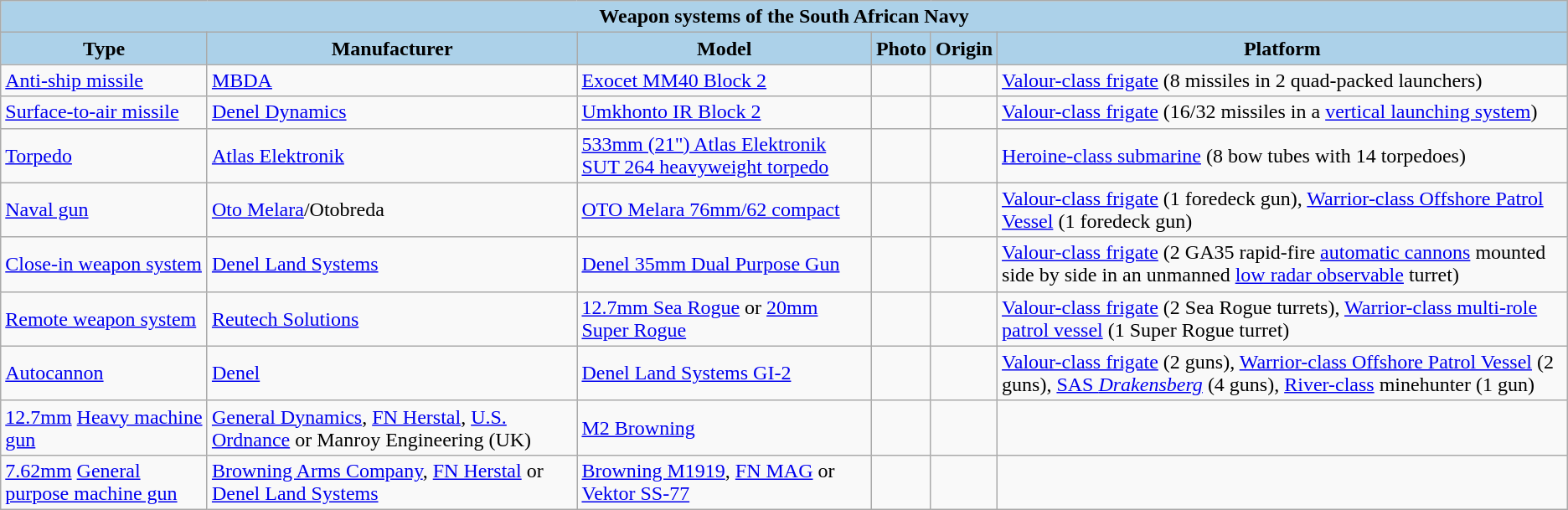<table class="wikitable">
<tr>
<td colspan="7" style="background:#acd1e9; text-align:center;"><strong>Weapon systems of the South African Navy</strong></td>
</tr>
<tr style="text-align:center; background:#acd1e9;">
<td><strong>Type</strong></td>
<td style="background:#acd1e9; text-align:center;"><strong>Manufacturer</strong></td>
<td style="background:#acd1e9; text-align:center;"><strong>Model</strong></td>
<td><strong>Photo</strong></td>
<td><strong>Origin</strong></td>
<td style="background:#acd1e9; text-align:center;"><strong>Platform</strong></td>
</tr>
<tr>
<td><a href='#'>Anti-ship missile</a></td>
<td><a href='#'>MBDA</a></td>
<td><a href='#'>Exocet MM40 Block 2</a></td>
<td></td>
<td></td>
<td><a href='#'>Valour-class frigate</a> (8 missiles in 2 quad-packed launchers)</td>
</tr>
<tr>
<td><a href='#'>Surface-to-air missile</a></td>
<td><a href='#'>Denel Dynamics</a></td>
<td><a href='#'>Umkhonto IR Block 2</a></td>
<td></td>
<td></td>
<td><a href='#'>Valour-class frigate</a> (16/32 missiles in a <a href='#'>vertical launching system</a>)</td>
</tr>
<tr>
<td><a href='#'>Torpedo</a></td>
<td><a href='#'>Atlas Elektronik</a></td>
<td><a href='#'>533mm (21") Atlas Elektronik SUT 264 heavyweight torpedo</a></td>
<td></td>
<td></td>
<td><a href='#'>Heroine-class submarine</a> (8 bow tubes with 14 torpedoes)</td>
</tr>
<tr>
<td><a href='#'>Naval gun</a></td>
<td><a href='#'>Oto Melara</a>/Otobreda</td>
<td><a href='#'>OTO Melara 76mm/62 compact</a></td>
<td></td>
<td></td>
<td><a href='#'>Valour-class frigate</a> (1 foredeck gun), <a href='#'>Warrior-class Offshore Patrol Vessel</a> (1 foredeck gun)</td>
</tr>
<tr>
<td><a href='#'>Close-in weapon system</a></td>
<td><a href='#'>Denel Land Systems</a></td>
<td><a href='#'>Denel 35mm Dual Purpose Gun</a></td>
<td></td>
<td></td>
<td><a href='#'>Valour-class frigate</a> (2 GA35 rapid-fire <a href='#'>automatic cannons</a> mounted side by side in an unmanned <a href='#'>low radar observable</a> turret)</td>
</tr>
<tr>
<td><a href='#'>Remote weapon system</a></td>
<td><a href='#'>Reutech Solutions</a></td>
<td><a href='#'>12.7mm Sea Rogue</a> or <a href='#'>20mm Super Rogue</a></td>
<td></td>
<td></td>
<td><a href='#'>Valour-class frigate</a> (2 Sea Rogue turrets), <a href='#'>Warrior-class multi-role patrol vessel</a> (1 Super Rogue turret)</td>
</tr>
<tr>
<td><a href='#'>Autocannon</a></td>
<td><a href='#'>Denel</a></td>
<td><a href='#'>Denel Land Systems GI-2</a></td>
<td></td>
<td></td>
<td><a href='#'>Valour-class frigate</a> (2 guns), <a href='#'>Warrior-class Offshore Patrol Vessel</a> (2 guns), <a href='#'>SAS <em>Drakensberg</em></a> (4 guns), <a href='#'>River-class</a> minehunter (1 gun)</td>
</tr>
<tr>
<td><a href='#'>12.7mm</a> <a href='#'>Heavy machine gun</a></td>
<td><a href='#'>General Dynamics</a>, <a href='#'>FN Herstal</a>, <a href='#'>U.S. Ordnance</a> or Manroy Engineering (UK)</td>
<td><a href='#'>M2 Browning</a></td>
<td></td>
<td></td>
<td></td>
</tr>
<tr>
<td><a href='#'>7.62mm</a> <a href='#'>General purpose machine gun</a></td>
<td><a href='#'>Browning Arms Company</a>, <a href='#'>FN Herstal</a> or <a href='#'>Denel Land Systems</a></td>
<td><a href='#'>Browning M1919</a>, <a href='#'>FN MAG</a> or <a href='#'>Vektor SS-77</a></td>
<td></td>
<td></td>
<td></td>
</tr>
</table>
